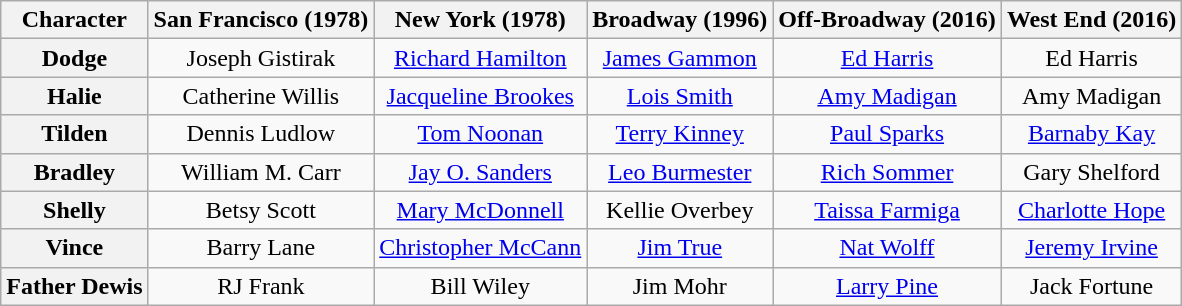<table class="wikitable" style="width:1000;">
<tr>
<th>Character</th>
<th>San Francisco (1978)</th>
<th>New York (1978)</th>
<th>Broadway (1996)</th>
<th>Off-Broadway (2016)</th>
<th>West End (2016)</th>
</tr>
<tr>
<th>Dodge</th>
<td align=center>Joseph Gistirak</td>
<td align=center><a href='#'>Richard Hamilton</a></td>
<td align=center><a href='#'>James Gammon</a></td>
<td align=center><a href='#'>Ed Harris</a></td>
<td align=center>Ed Harris</td>
</tr>
<tr>
<th>Halie</th>
<td align=center>Catherine Willis</td>
<td align=center><a href='#'>Jacqueline Brookes</a></td>
<td align=center><a href='#'>Lois Smith</a></td>
<td align=center><a href='#'>Amy Madigan</a></td>
<td align=center>Amy Madigan</td>
</tr>
<tr>
<th>Tilden</th>
<td align=center>Dennis Ludlow</td>
<td align=center><a href='#'>Tom Noonan</a></td>
<td align=center><a href='#'>Terry Kinney</a></td>
<td align=center><a href='#'>Paul Sparks</a></td>
<td align=center><a href='#'>Barnaby Kay</a></td>
</tr>
<tr>
<th>Bradley</th>
<td align=center>William M. Carr</td>
<td align=center><a href='#'>Jay O. Sanders</a></td>
<td align=center><a href='#'>Leo Burmester</a></td>
<td align=center><a href='#'>Rich Sommer</a></td>
<td align=center>Gary Shelford</td>
</tr>
<tr>
<th>Shelly</th>
<td align=center>Betsy Scott</td>
<td align=center><a href='#'>Mary McDonnell</a></td>
<td align=center>Kellie Overbey</td>
<td align=center><a href='#'>Taissa Farmiga</a></td>
<td align=center><a href='#'>Charlotte Hope</a></td>
</tr>
<tr>
<th>Vince</th>
<td align=center>Barry Lane</td>
<td align=center><a href='#'>Christopher McCann</a></td>
<td align=center><a href='#'>Jim True</a></td>
<td align=center><a href='#'>Nat Wolff</a></td>
<td align=center><a href='#'>Jeremy Irvine</a></td>
</tr>
<tr>
<th>Father Dewis</th>
<td align=center>RJ Frank</td>
<td align=center>Bill Wiley</td>
<td align=center>Jim Mohr</td>
<td align=center><a href='#'>Larry Pine</a></td>
<td align=center>Jack Fortune</td>
</tr>
</table>
